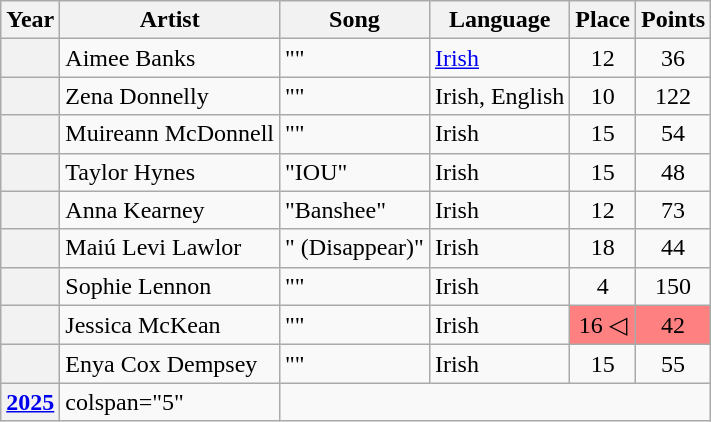<table class="wikitable sortable plainrowheaders">
<tr>
<th scope="col">Year</th>
<th scope="col">Artist</th>
<th scope="col">Song</th>
<th scope="col">Language</th>
<th scope="col" data-sort-type="number">Place</th>
<th scope="col" data-sort-type="number">Points</th>
</tr>
<tr>
<th scope="row" style="text-align:center;"></th>
<td>Aimee Banks</td>
<td>""</td>
<td><a href='#'>Irish</a></td>
<td style="text-align:center;">12</td>
<td style="text-align:center;">36</td>
</tr>
<tr>
<th scope="row" style="text-align:center;"></th>
<td>Zena Donnelly</td>
<td>""</td>
<td>Irish, English</td>
<td style="text-align:center;">10</td>
<td style="text-align:center;">122</td>
</tr>
<tr>
<th scope="row" style="text-align:center;"></th>
<td>Muireann McDonnell</td>
<td>""</td>
<td>Irish</td>
<td style="text-align:center;">15</td>
<td style="text-align:center;">54</td>
</tr>
<tr>
<th scope="row" style="text-align:center;"></th>
<td>Taylor Hynes</td>
<td>"IOU"</td>
<td>Irish</td>
<td style="text-align:center;">15</td>
<td style="text-align:center;">48</td>
</tr>
<tr>
<th scope="row" style="text-align:center;"></th>
<td>Anna Kearney</td>
<td>"Banshee"</td>
<td>Irish</td>
<td style="text-align:center;">12</td>
<td style="text-align:center;">73</td>
</tr>
<tr>
<th scope="row" style="text-align:center;"></th>
<td>Maiú Levi Lawlor</td>
<td>" (Disappear)"</td>
<td>Irish</td>
<td style="text-align:center;">18</td>
<td style="text-align:center;">44</td>
</tr>
<tr>
<th scope="row" style="text-align:center;"></th>
<td>Sophie Lennon</td>
<td>""</td>
<td>Irish</td>
<td style="text-align:center;">4</td>
<td style="text-align:center;">150</td>
</tr>
<tr>
<th scope="row" style="text-align:center;"></th>
<td>Jessica McKean</td>
<td>""</td>
<td>Irish</td>
<td style="text-align:center; background-color:#FE8080;">16 ◁</td>
<td style="text-align:center; background-color:#FE8080;">42</td>
</tr>
<tr>
<th scope="row" style="text-align:center;"></th>
<td>Enya Cox Dempsey</td>
<td>""</td>
<td>Irish</td>
<td style="text-align:center;">15</td>
<td style="text-align:center;">55</td>
</tr>
<tr>
<th scope="row" style="text-align:center;"><a href='#'>2025</a></th>
<td>colspan="5" </td>
</tr>
</table>
